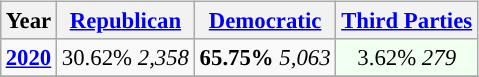<table class="wikitable" style="float:right; font-size:95%;">
<tr bgcolor=lightgrey>
<th>Year</th>
<th><a href='#'>Republican</a></th>
<th><a href='#'>Democratic</a></th>
<th><a href='#'>Third Parties</a></th>
</tr>
<tr>
<td style="text-align:center; "><strong><a href='#'>2020</a></strong></td>
<td style="text-align:center; ">30.62% <em>2,358</em></td>
<td style="text-align:center; "><strong>65.75%</strong> <em>5,063</em></td>
<td style="text-align:center; background:honeyDew;">3.62% <em>279</em></td>
</tr>
<tr>
</tr>
</table>
